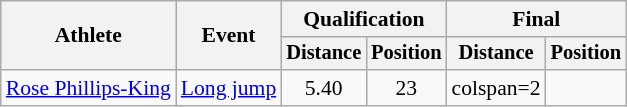<table class=wikitable style=font-size:90%>
<tr>
<th rowspan=2>Athlete</th>
<th rowspan=2>Event</th>
<th colspan=2>Qualification</th>
<th colspan=2>Final</th>
</tr>
<tr style=font-size:95%>
<th>Distance</th>
<th>Position</th>
<th>Distance</th>
<th>Position</th>
</tr>
<tr align=center>
<td align=left><a href='#'>Rose Phillips-King</a></td>
<td align=left><a href='#'>Long jump</a></td>
<td>5.40</td>
<td>23</td>
<td>colspan=2 </td>
</tr>
</table>
